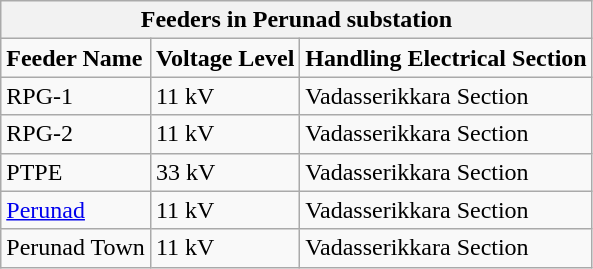<table class="wikitable" id="toc" : left; margin-left: 2em; width: 40%; font-size: 90%;" cellspacing="3">
<tr>
<th colspan="3"><strong>Feeders in Perunad substation</strong></th>
</tr>
<tr>
<td><strong>Feeder Name</strong></td>
<td><strong>Voltage Level</strong></td>
<td><strong>Handling Electrical Section</strong></td>
</tr>
<tr>
<td>RPG-1</td>
<td>11 kV</td>
<td>Vadasserikkara Section</td>
</tr>
<tr>
<td>RPG-2</td>
<td>11 kV</td>
<td>Vadasserikkara Section</td>
</tr>
<tr>
<td>PTPE</td>
<td>33 kV</td>
<td>Vadasserikkara Section</td>
</tr>
<tr>
<td><a href='#'>Perunad</a></td>
<td>11 kV</td>
<td>Vadasserikkara Section</td>
</tr>
<tr>
<td>Perunad Town</td>
<td>11 kV</td>
<td>Vadasserikkara Section</td>
</tr>
</table>
